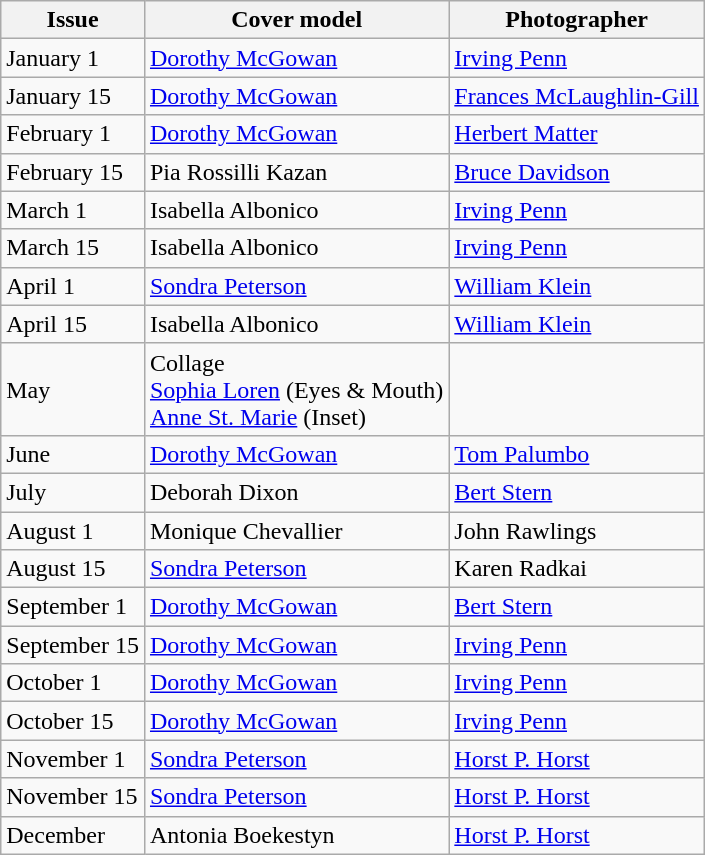<table class="sortable wikitable">
<tr>
<th>Issue</th>
<th>Cover model</th>
<th>Photographer</th>
</tr>
<tr>
<td>January 1</td>
<td><a href='#'>Dorothy McGowan</a></td>
<td><a href='#'>Irving Penn</a></td>
</tr>
<tr>
<td>January 15</td>
<td><a href='#'>Dorothy McGowan</a></td>
<td><a href='#'>Frances McLaughlin-Gill</a></td>
</tr>
<tr>
<td>February 1</td>
<td><a href='#'>Dorothy McGowan</a></td>
<td><a href='#'>Herbert Matter</a></td>
</tr>
<tr>
<td>February 15</td>
<td>Pia Rossilli Kazan</td>
<td><a href='#'>Bruce Davidson</a></td>
</tr>
<tr>
<td>March 1</td>
<td>Isabella Albonico</td>
<td><a href='#'>Irving Penn</a></td>
</tr>
<tr>
<td>March 15</td>
<td>Isabella Albonico</td>
<td><a href='#'>Irving Penn</a></td>
</tr>
<tr>
<td>April 1</td>
<td><a href='#'>Sondra Peterson</a></td>
<td><a href='#'>William Klein</a></td>
</tr>
<tr>
<td>April 15</td>
<td>Isabella Albonico</td>
<td><a href='#'>William Klein</a></td>
</tr>
<tr>
<td>May</td>
<td>Collage<br><a href='#'>Sophia Loren</a> (Eyes & Mouth)<br><a href='#'>Anne St. Marie</a> (Inset)</td>
<td></td>
</tr>
<tr>
<td>June</td>
<td><a href='#'>Dorothy McGowan</a></td>
<td><a href='#'>Tom Palumbo</a></td>
</tr>
<tr>
<td>July</td>
<td>Deborah Dixon</td>
<td><a href='#'>Bert Stern</a></td>
</tr>
<tr>
<td>August 1</td>
<td>Monique Chevallier</td>
<td>John Rawlings</td>
</tr>
<tr>
<td>August 15</td>
<td><a href='#'>Sondra Peterson</a></td>
<td>Karen Radkai</td>
</tr>
<tr>
<td>September 1</td>
<td><a href='#'>Dorothy McGowan</a></td>
<td><a href='#'>Bert Stern</a></td>
</tr>
<tr>
<td>September 15</td>
<td><a href='#'>Dorothy McGowan</a></td>
<td><a href='#'>Irving Penn</a></td>
</tr>
<tr>
<td>October 1</td>
<td><a href='#'>Dorothy McGowan</a></td>
<td><a href='#'>Irving Penn</a></td>
</tr>
<tr>
<td>October 15</td>
<td><a href='#'>Dorothy McGowan</a></td>
<td><a href='#'>Irving Penn</a></td>
</tr>
<tr>
<td>November 1</td>
<td><a href='#'>Sondra Peterson</a></td>
<td><a href='#'>Horst P. Horst</a></td>
</tr>
<tr>
<td>November 15</td>
<td><a href='#'>Sondra Peterson</a></td>
<td><a href='#'>Horst P. Horst</a></td>
</tr>
<tr>
<td>December</td>
<td>Antonia Boekestyn</td>
<td><a href='#'>Horst P. Horst</a></td>
</tr>
</table>
